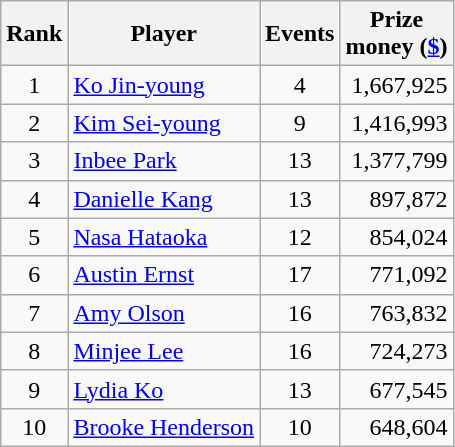<table class=wikitable>
<tr>
<th>Rank</th>
<th>Player</th>
<th>Events</th>
<th>Prize <br>money (<a href='#'>$</a>)</th>
</tr>
<tr>
<td align=center>1</td>
<td> <a href='#'>Ko Jin-young</a></td>
<td align=center>4</td>
<td align=right>1,667,925</td>
</tr>
<tr>
<td align=center>2</td>
<td> <a href='#'>Kim Sei-young</a></td>
<td align=center>9</td>
<td align=right>1,416,993</td>
</tr>
<tr>
<td align=center>3</td>
<td> <a href='#'>Inbee Park</a></td>
<td align=center>13</td>
<td align=right>1,377,799</td>
</tr>
<tr>
<td align=center>4</td>
<td> <a href='#'>Danielle Kang</a></td>
<td align=center>13</td>
<td align=right>897,872</td>
</tr>
<tr>
<td align=center>5</td>
<td> <a href='#'>Nasa Hataoka</a></td>
<td align=center>12</td>
<td align=right>854,024</td>
</tr>
<tr>
<td align=center>6</td>
<td> <a href='#'>Austin Ernst</a></td>
<td align=center>17</td>
<td align=right>771,092</td>
</tr>
<tr>
<td align=center>7</td>
<td> <a href='#'>Amy Olson</a></td>
<td align=center>16</td>
<td align=right>763,832</td>
</tr>
<tr>
<td align=center>8</td>
<td> <a href='#'>Minjee Lee</a></td>
<td align=center>16</td>
<td align=right>724,273</td>
</tr>
<tr>
<td align=center>9</td>
<td> <a href='#'>Lydia Ko</a></td>
<td align=center>13</td>
<td align=right>677,545</td>
</tr>
<tr>
<td align=center>10</td>
<td> <a href='#'>Brooke Henderson</a></td>
<td align=center>10</td>
<td align=right>648,604</td>
</tr>
</table>
